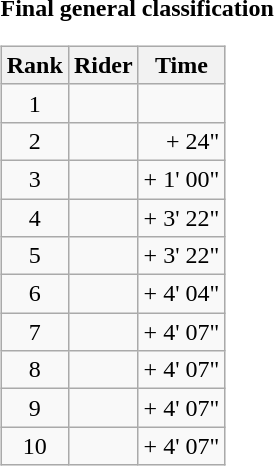<table>
<tr>
<td><strong>Final general classification</strong><br><table class="wikitable">
<tr>
<th scope="col">Rank</th>
<th scope="col">Rider</th>
<th scope="col">Time</th>
</tr>
<tr>
<td style="text-align:center;">1</td>
<td></td>
<td style="text-align:right;"></td>
</tr>
<tr>
<td style="text-align:center;">2</td>
<td></td>
<td style="text-align:right;">+ 24"</td>
</tr>
<tr>
<td style="text-align:center;">3</td>
<td></td>
<td style="text-align:right;">+ 1' 00"</td>
</tr>
<tr>
<td style="text-align:center;">4</td>
<td></td>
<td style="text-align:right;">+ 3' 22"</td>
</tr>
<tr>
<td style="text-align:center;">5</td>
<td></td>
<td style="text-align:right;">+ 3' 22"</td>
</tr>
<tr>
<td style="text-align:center;">6</td>
<td></td>
<td style="text-align:right;">+ 4' 04"</td>
</tr>
<tr>
<td style="text-align:center;">7</td>
<td></td>
<td style="text-align:right;">+ 4' 07"</td>
</tr>
<tr>
<td style="text-align:center;">8</td>
<td></td>
<td style="text-align:right;">+ 4' 07"</td>
</tr>
<tr>
<td style="text-align:center;">9</td>
<td></td>
<td style="text-align:right;">+ 4' 07"</td>
</tr>
<tr>
<td style="text-align:center;">10</td>
<td></td>
<td style="text-align:right;">+ 4' 07"</td>
</tr>
</table>
</td>
</tr>
</table>
